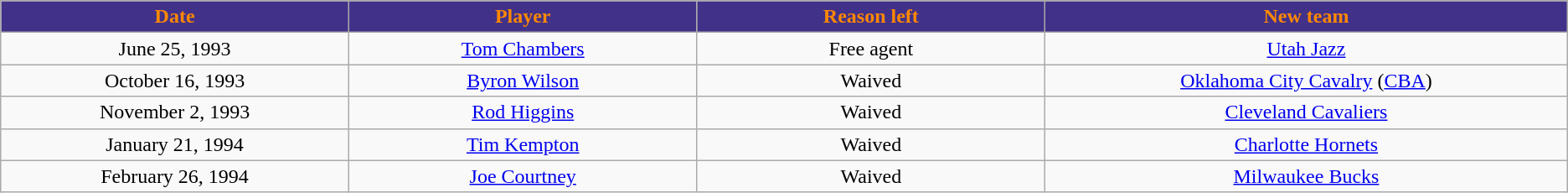<table class="wikitable">
<tr>
<th style="background:#423189; color:#FF8800" width="10%">Date</th>
<th style="background:#423189; color:#FF8800" width="10%">Player</th>
<th style="background:#423189; color:#FF8800" width="10%">Reason left</th>
<th style="background:#423189; color:#FF8800" width="15%">New team</th>
</tr>
<tr style="text-align: center">
<td>June 25, 1993</td>
<td><a href='#'>Tom Chambers</a></td>
<td>Free agent</td>
<td><a href='#'>Utah Jazz</a></td>
</tr>
<tr style="text-align: center">
<td>October 16, 1993</td>
<td><a href='#'>Byron Wilson</a></td>
<td>Waived</td>
<td><a href='#'>Oklahoma City Cavalry</a> (<a href='#'>CBA</a>)</td>
</tr>
<tr style="text-align: center">
<td>November 2, 1993</td>
<td><a href='#'>Rod Higgins</a></td>
<td>Waived</td>
<td><a href='#'>Cleveland Cavaliers</a></td>
</tr>
<tr style="text-align: center">
<td>January 21, 1994</td>
<td><a href='#'>Tim Kempton</a></td>
<td>Waived</td>
<td><a href='#'>Charlotte Hornets</a></td>
</tr>
<tr style="text-align: center">
<td>February 26, 1994</td>
<td><a href='#'>Joe Courtney</a></td>
<td>Waived</td>
<td><a href='#'>Milwaukee Bucks</a></td>
</tr>
</table>
